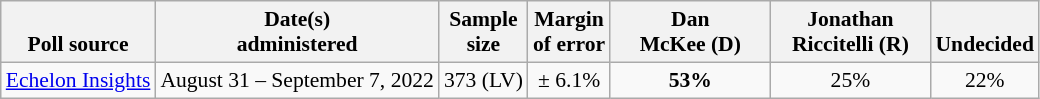<table class="wikitable" style="font-size:90%;text-align:center;">
<tr valign=bottom>
<th>Poll source</th>
<th>Date(s)<br>administered</th>
<th>Sample<br>size</th>
<th>Margin<br>of error</th>
<th style="width:100px;">Dan<br>McKee (D)</th>
<th style="width:100px;">Jonathan<br>Riccitelli (R)</th>
<th>Undecided</th>
</tr>
<tr>
<td style="text-align:left;"><a href='#'>Echelon Insights</a></td>
<td>August 31 – September 7, 2022</td>
<td>373 (LV)</td>
<td>± 6.1%</td>
<td><strong>53%</strong></td>
<td>25%</td>
<td>22%</td>
</tr>
</table>
